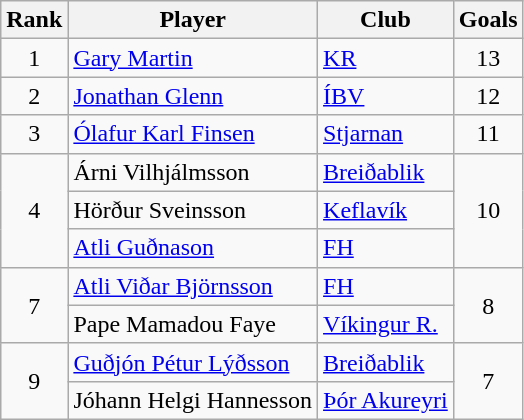<table class="wikitable" style="text-align:center;">
<tr>
<th>Rank</th>
<th>Player</th>
<th>Club</th>
<th>Goals</th>
</tr>
<tr>
<td rowspan=1>1</td>
<td align="left"> <a href='#'>Gary Martin</a></td>
<td align="left"><a href='#'>KR</a></td>
<td rowspan=1>13</td>
</tr>
<tr>
<td rowspan=1>2</td>
<td align="left"> <a href='#'>Jonathan Glenn</a></td>
<td align="left"><a href='#'>ÍBV</a></td>
<td rowspan=1>12</td>
</tr>
<tr>
<td rowspan=1>3</td>
<td align="left"> <a href='#'>Ólafur Karl Finsen</a></td>
<td align="left"><a href='#'>Stjarnan</a></td>
<td rowspan=1>11</td>
</tr>
<tr>
<td rowspan=3>4</td>
<td align="left"> Árni Vilhjálmsson</td>
<td align="left"><a href='#'>Breiðablik</a></td>
<td rowspan=3>10</td>
</tr>
<tr>
<td align="left"> Hörður Sveinsson</td>
<td align="left"><a href='#'>Keflavík</a></td>
</tr>
<tr>
<td align="left"> <a href='#'>Atli Guðnason</a></td>
<td align="left"><a href='#'>FH</a></td>
</tr>
<tr>
<td rowspan=2>7</td>
<td align="left"> <a href='#'>Atli Viðar Björnsson</a></td>
<td align="left"><a href='#'>FH</a></td>
<td rowspan=2>8</td>
</tr>
<tr>
<td align="left"> Pape Mamadou Faye</td>
<td align="left"><a href='#'>Víkingur R.</a></td>
</tr>
<tr>
<td rowspan=2>9</td>
<td align="left"> <a href='#'>Guðjón Pétur Lýðsson</a></td>
<td align="left"><a href='#'>Breiðablik</a></td>
<td rowspan=2>7</td>
</tr>
<tr>
<td align="left"> Jóhann Helgi Hannesson</td>
<td align="left"><a href='#'>Þór Akureyri</a></td>
</tr>
</table>
